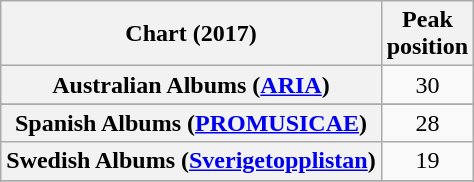<table class="wikitable sortable plainrowheaders" style="text-align:center">
<tr>
<th scope="col">Chart (2017)</th>
<th scope="col">Peak<br> position</th>
</tr>
<tr>
<th scope="row">Australian Albums (<a href='#'>ARIA</a>)</th>
<td>30</td>
</tr>
<tr>
</tr>
<tr>
</tr>
<tr>
</tr>
<tr>
</tr>
<tr>
</tr>
<tr>
</tr>
<tr>
</tr>
<tr>
</tr>
<tr>
</tr>
<tr>
</tr>
<tr>
</tr>
<tr>
</tr>
<tr>
</tr>
<tr>
</tr>
<tr>
<th scope="row">Spanish Albums (<a href='#'>PROMUSICAE</a>)</th>
<td>28</td>
</tr>
<tr>
<th scope="row">Swedish Albums (<a href='#'>Sverigetopplistan</a>)</th>
<td>19</td>
</tr>
<tr>
</tr>
<tr>
</tr>
<tr>
</tr>
<tr>
</tr>
<tr>
</tr>
<tr>
</tr>
<tr>
</tr>
</table>
